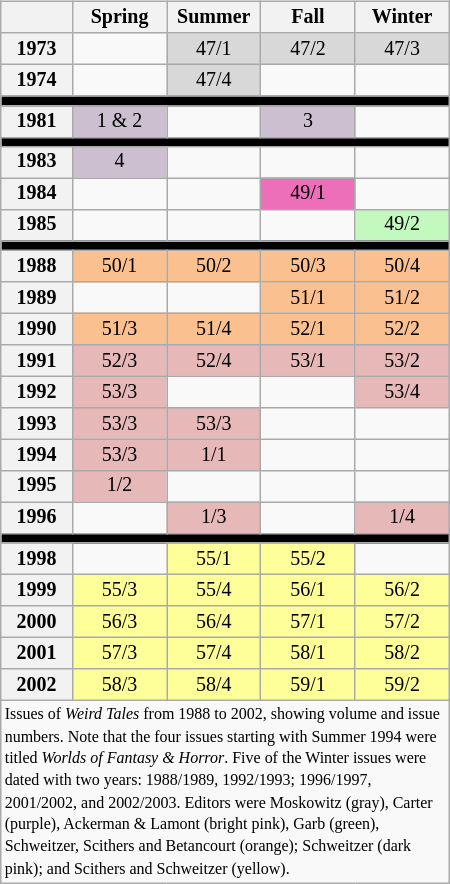<table class="wikitable" style="font-size: 10pt; width:300px; line-height: 11pt; margin-right: 2em; text-align: center; float: left">
<tr>
<th></th>
<th>Spring</th>
<th>Summer</th>
<th>Fall</th>
<th>Winter</th>
</tr>
<tr>
<th>1973</th>
<td></td>
<td style="background:#d8d8d8;">47/1</td>
<td style="background:#d8d8d8;">47/2</td>
<td style="background:#d8d8d8;">47/3</td>
</tr>
<tr>
<th>1974</th>
<td></td>
<td style="background:#d8d8d8;">47/4</td>
<td></td>
<td></td>
</tr>
<tr>
<td colspan="13"  style="line-height:0; background:#000;"></td>
</tr>
<tr>
<th>1981</th>
<td style="background:#ccc0d0;">1 & 2</td>
<td></td>
<td style="background:#ccc0d0;">3</td>
<td></td>
</tr>
<tr>
<td colspan="13"  style="line-height:0; background:#000;"></td>
</tr>
<tr>
<th>1983</th>
<td style="background:#ccc0d0;">4</td>
<td></td>
<td></td>
<td></td>
</tr>
<tr>
<th>1984</th>
<td></td>
<td></td>
<td style="background:#ed6fba;">49/1</td>
<td></td>
</tr>
<tr>
<th>1985</th>
<td></td>
<td></td>
<td></td>
<td style="background:#c3f9bf;">49/2</td>
</tr>
<tr>
<td colspan="13"  style="line-height:0; background:#000;"></td>
</tr>
<tr>
<th style="width:16%;">1988</th>
<td style="width:21%; background:#fac090;">50/1</td>
<td style="width:21%; background:#fac090;">50/2</td>
<td style="width:21%; background:#fac090;">50/3</td>
<td style="width:21%; background:#fac090;">50/4</td>
</tr>
<tr>
<th>1989</th>
<td></td>
<td></td>
<td style="background:#fac090;">51/1</td>
<td style="background:#fac090;">51/2</td>
</tr>
<tr>
<th>1990</th>
<td style="background:#fac090;">51/3</td>
<td style="background:#fac090;">51/4</td>
<td style="background:#fac090;">52/1</td>
<td style="background:#fac090;">52/2</td>
</tr>
<tr>
<th>1991</th>
<td style="background:#e6b9b8;">52/3</td>
<td style="background:#e6b9b8;">52/4</td>
<td style="background:#e6b9b8;">53/1</td>
<td style="background:#e6b9b8;">53/2</td>
</tr>
<tr>
<th>1992</th>
<td style="background:#e6b9b8;">53/3</td>
<td></td>
<td></td>
<td style="background:#e6b9b8;">53/4</td>
</tr>
<tr>
<th>1993</th>
<td style="background:#e6b9b8;">53/3</td>
<td style="background:#e6b9b8;">53/3</td>
<td></td>
<td></td>
</tr>
<tr>
<th>1994</th>
<td style="background:#e6b9b8;">53/3</td>
<td style="background:#e6b9b8;">1/1</td>
<td></td>
<td></td>
</tr>
<tr>
<th>1995</th>
<td style="background:#e6b9b8;">1/2</td>
<td></td>
<td></td>
<td></td>
</tr>
<tr>
<th>1996</th>
<td></td>
<td style="background:#e6b9b8;">1/3</td>
<td></td>
<td style="background:#e6b9b8;">1/4</td>
</tr>
<tr>
<td colspan="13"  style="line-height:0; background:#000;"></td>
</tr>
<tr>
<th>1998</th>
<td></td>
<td style="background:#ff9;">55/1</td>
<td style="background:#ff9;">55/2</td>
<td></td>
</tr>
<tr>
<th>1999</th>
<td style="background:#ff9;">55/3</td>
<td style="background:#ff9;">55/4</td>
<td style="background:#ff9;">56/1</td>
<td style="background:#ff9;">56/2</td>
</tr>
<tr>
<th>2000</th>
<td style="background:#ff9;">56/3</td>
<td style="background:#ff9;">56/4</td>
<td style="background:#ff9;">57/1</td>
<td style="background:#ff9;">57/2</td>
</tr>
<tr>
<th>2001</th>
<td style="background:#ff9;">57/3</td>
<td style="background:#ff9;">57/4</td>
<td style="background:#ff9;">58/1</td>
<td style="background:#ff9;">58/2</td>
</tr>
<tr>
<th>2002</th>
<td style="background:#ff9;">58/3</td>
<td style="background:#ff9;">58/4</td>
<td style="background:#ff9;">59/1</td>
<td style="background:#ff9;">59/2</td>
</tr>
<tr>
<td colspan="5" style=" width:100%; font-size: 8pt; text-align:left">Issues of <em>Weird Tales</em> from 1988 to 2002, showing volume and issue numbers.  Note that the four issues starting with Summer 1994 were titled <em>Worlds of Fantasy & Horror</em>. Five of the Winter issues were dated with two years: 1988/1989, 1992/1993; 1996/1997, 2001/2002, and 2002/2003.  Editors were Moskowitz (gray), Carter (purple), Ackerman & Lamont (bright pink), Garb (green), Schweitzer, Scithers and Betancourt (orange); Schweitzer (dark pink); and Scithers and Schweitzer (yellow).</td>
</tr>
</table>
